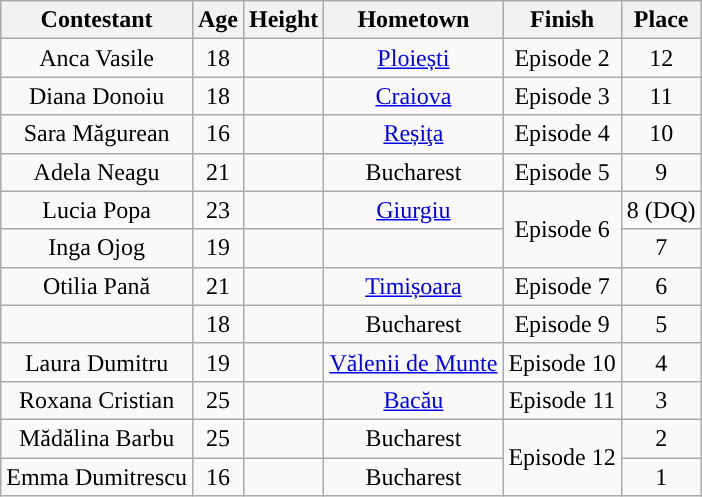<table class="wikitable sortable" style="text-align:center;">
<tr>
<th>Contestant</th>
<th>Age</th>
<th>Height</th>
<th>Hometown</th>
<th>Finish</th>
<th>Place</th>
</tr>
<tr>
<td>Anca Vasile</td>
<td>18</td>
<td></td>
<td><a href='#'>Ploiești</a></td>
<td>Episode 2</td>
<td>12</td>
</tr>
<tr>
<td>Diana Donoiu</td>
<td>18</td>
<td></td>
<td><a href='#'>Craiova</a></td>
<td>Episode 3</td>
<td>11</td>
</tr>
<tr>
<td>Sara Măgurean</td>
<td>16</td>
<td></td>
<td><a href='#'>Reșiţa</a></td>
<td>Episode 4</td>
<td>10</td>
</tr>
<tr>
<td>Adela Neagu</td>
<td>21</td>
<td></td>
<td>Bucharest</td>
<td>Episode 5</td>
<td>9</td>
</tr>
<tr>
<td>Lucia Popa</td>
<td>23</td>
<td></td>
<td><a href='#'>Giurgiu</a></td>
<td rowspan="2">Episode 6</td>
<td>8 (DQ)</td>
</tr>
<tr>
<td>Inga Ojog</td>
<td>19</td>
<td></td>
<td></td>
<td>7</td>
</tr>
<tr>
<td>Otilia Pană</td>
<td>21</td>
<td></td>
<td><a href='#'>Timișoara</a></td>
<td>Episode 7</td>
<td>6</td>
</tr>
<tr>
<td></td>
<td>18</td>
<td></td>
<td>Bucharest</td>
<td>Episode 9</td>
<td>5</td>
</tr>
<tr>
<td>Laura Dumitru</td>
<td>19</td>
<td></td>
<td><a href='#'>Vălenii de Munte</a></td>
<td>Episode 10</td>
<td>4</td>
</tr>
<tr>
<td>Roxana Cristian</td>
<td>25</td>
<td></td>
<td><a href='#'>Bacău</a></td>
<td>Episode 11</td>
<td>3</td>
</tr>
<tr>
<td>Mădălina Barbu</td>
<td>25</td>
<td></td>
<td>Bucharest</td>
<td rowspan="2">Episode 12</td>
<td>2</td>
</tr>
<tr>
<td>Emma Dumitrescu</td>
<td>16</td>
<td></td>
<td>Bucharest</td>
<td>1</td>
</tr>
</table>
